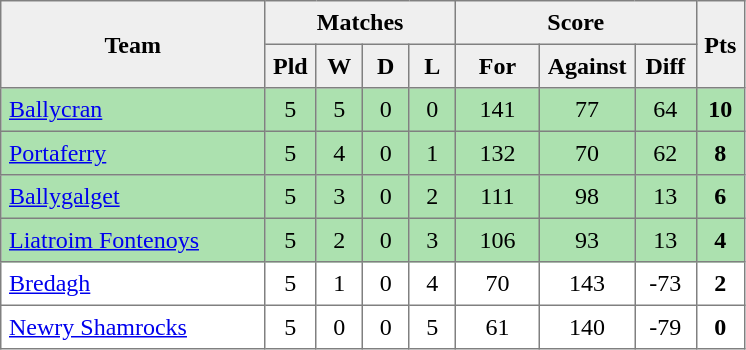<table style=border-collapse:collapse border=1 cellspacing=0 cellpadding=5>
<tr align=center bgcolor=#efefef>
<th rowspan=2 width=165>Team</th>
<th colspan=4>Matches</th>
<th colspan=3>Score</th>
<th rowspan=2width=20>Pts</th>
</tr>
<tr align=center bgcolor=#efefef>
<th width=20>Pld</th>
<th width=20>W</th>
<th width=20>D</th>
<th width=20>L</th>
<th width=45>For</th>
<th width=45>Against</th>
<th width=30>Diff</th>
</tr>
<tr align=center style="background:#ACE1AF;">
<td style="text-align:left;"><a href='#'>Ballycran</a></td>
<td>5</td>
<td>5</td>
<td>0</td>
<td>0</td>
<td>141</td>
<td>77</td>
<td>64</td>
<td><strong>10</strong></td>
</tr>
<tr align=center style="background:#ACE1AF;">
<td style="text-align:left;"><a href='#'>Portaferry</a></td>
<td>5</td>
<td>4</td>
<td>0</td>
<td>1</td>
<td>132</td>
<td>70</td>
<td>62</td>
<td><strong>8</strong></td>
</tr>
<tr align=center style="background:#ACE1AF;">
<td style="text-align:left;"><a href='#'>Ballygalget</a></td>
<td>5</td>
<td>3</td>
<td>0</td>
<td>2</td>
<td>111</td>
<td>98</td>
<td>13</td>
<td><strong>6</strong></td>
</tr>
<tr align=center style="background:#ACE1AF;">
<td style="text-align:left;"><a href='#'>Liatroim Fontenoys</a></td>
<td>5</td>
<td>2</td>
<td>0</td>
<td>3</td>
<td>106</td>
<td>93</td>
<td>13</td>
<td><strong>4</strong></td>
</tr>
<tr align=center>
<td style="text-align:left;"><a href='#'>Bredagh</a></td>
<td>5</td>
<td>1</td>
<td>0</td>
<td>4</td>
<td>70</td>
<td>143</td>
<td>-73</td>
<td><strong>2</strong></td>
</tr>
<tr align=center>
<td style="text-align:left;"><a href='#'>Newry Shamrocks</a></td>
<td>5</td>
<td>0</td>
<td>0</td>
<td>5</td>
<td>61</td>
<td>140</td>
<td>-79</td>
<td><strong>0</strong></td>
</tr>
</table>
